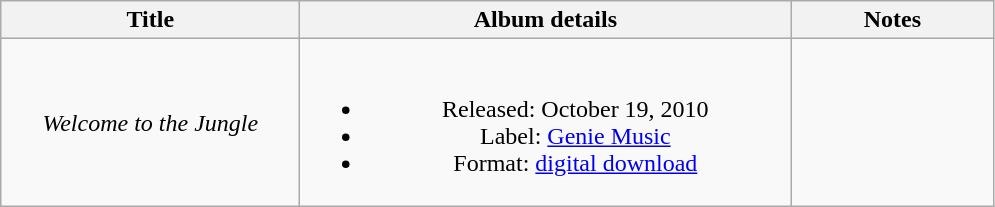<table class="wikitable" style="text-align:center;">
<tr>
<th style="width:12em;">Title</th>
<th style="width:20em;">Album details</th>
<th style="width:8em;">Notes</th>
</tr>
<tr>
<td><em>Welcome to the Jungle</em></td>
<td><br><ul><li>Released: October 19, 2010</li><li>Label: <a href='#'>Genie Music</a></li><li>Format: <a href='#'>digital download</a></li></ul></td>
<td></td>
</tr>
</table>
